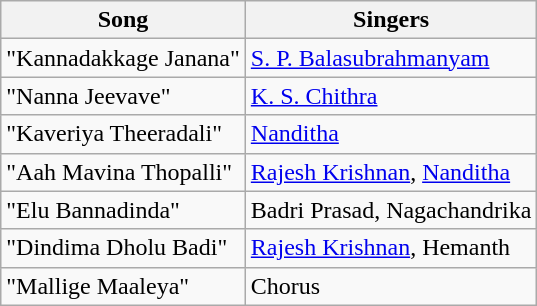<table class="wikitable">
<tr>
<th>Song</th>
<th>Singers</th>
</tr>
<tr>
<td>"Kannadakkage Janana"</td>
<td><a href='#'>S. P. Balasubrahmanyam</a></td>
</tr>
<tr>
<td>"Nanna Jeevave"</td>
<td><a href='#'>K. S. Chithra</a></td>
</tr>
<tr>
<td>"Kaveriya Theeradali"</td>
<td><a href='#'>Nanditha</a></td>
</tr>
<tr>
<td>"Aah Mavina Thopalli"</td>
<td><a href='#'>Rajesh Krishnan</a>, <a href='#'>Nanditha</a></td>
</tr>
<tr>
<td>"Elu Bannadinda"</td>
<td>Badri Prasad, Nagachandrika</td>
</tr>
<tr>
<td>"Dindima Dholu Badi"</td>
<td><a href='#'>Rajesh Krishnan</a>, Hemanth</td>
</tr>
<tr>
<td>"Mallige Maaleya"</td>
<td>Chorus</td>
</tr>
</table>
